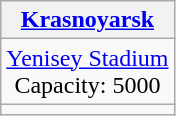<table class="wikitable" style="text-align:center;">
<tr>
<th><a href='#'>Krasnoyarsk</a></th>
</tr>
<tr>
<td><a href='#'>Yenisey Stadium</a><br>Capacity: 5000</td>
</tr>
<tr>
<td></td>
</tr>
</table>
